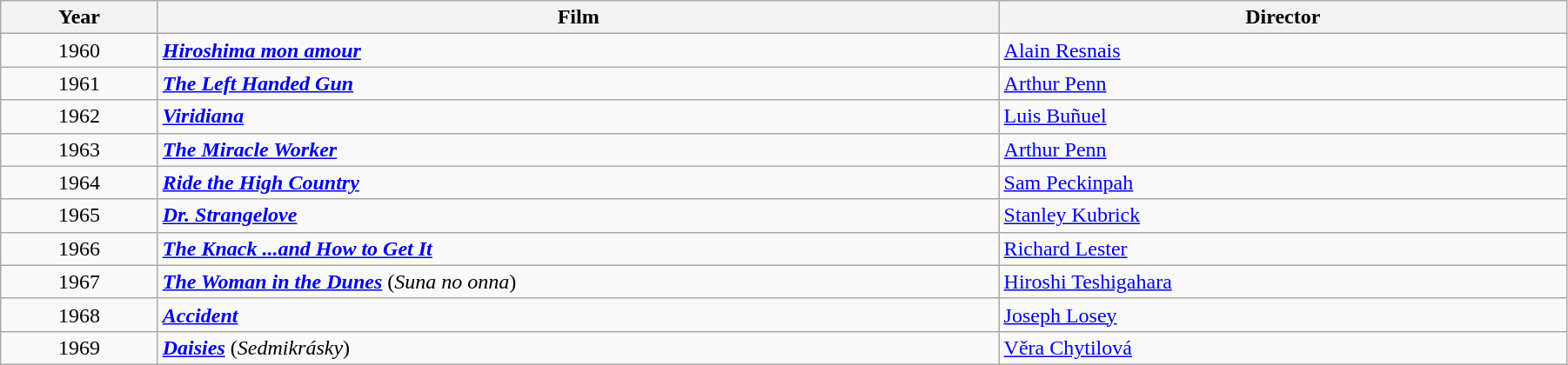<table class="wikitable" width="95%" cellpadding="5">
<tr>
<th width="50">Year</th>
<th width="300">Film</th>
<th width="200">Director</th>
</tr>
<tr>
<td style="text-align:center;">1960</td>
<td><strong><em><a href='#'>Hiroshima mon amour</a></em></strong></td>
<td><a href='#'>Alain Resnais</a></td>
</tr>
<tr>
<td style="text-align:center;">1961</td>
<td><strong><em><a href='#'>The Left Handed Gun</a></em></strong></td>
<td><a href='#'>Arthur Penn</a></td>
</tr>
<tr>
<td style="text-align:center;">1962</td>
<td><strong><em><a href='#'>Viridiana</a></em></strong></td>
<td><a href='#'>Luis Buñuel</a></td>
</tr>
<tr>
<td style="text-align:center;">1963</td>
<td><strong><em><a href='#'>The Miracle Worker</a></em></strong></td>
<td><a href='#'>Arthur Penn</a></td>
</tr>
<tr>
<td style="text-align:center;">1964</td>
<td><strong><em><a href='#'>Ride the High Country</a></em></strong></td>
<td><a href='#'>Sam Peckinpah</a></td>
</tr>
<tr>
<td style="text-align:center;">1965</td>
<td><strong><em><a href='#'>Dr. Strangelove</a></em></strong></td>
<td><a href='#'>Stanley Kubrick</a></td>
</tr>
<tr>
<td style="text-align:center;">1966</td>
<td><strong><em><a href='#'>The Knack ...and How to Get It</a></em></strong></td>
<td><a href='#'>Richard Lester</a></td>
</tr>
<tr>
<td style="text-align:center;">1967</td>
<td><strong><em><a href='#'>The Woman in the Dunes</a></em></strong> (<em>Suna no onna</em>)</td>
<td><a href='#'>Hiroshi Teshigahara</a></td>
</tr>
<tr>
<td style="text-align:center;">1968</td>
<td><strong><em><a href='#'>Accident</a></em></strong></td>
<td><a href='#'>Joseph Losey</a></td>
</tr>
<tr>
<td style="text-align:center;">1969</td>
<td><strong><em><a href='#'>Daisies</a></em></strong> (<em>Sedmikrásky</em>)</td>
<td><a href='#'>Věra Chytilová</a></td>
</tr>
</table>
